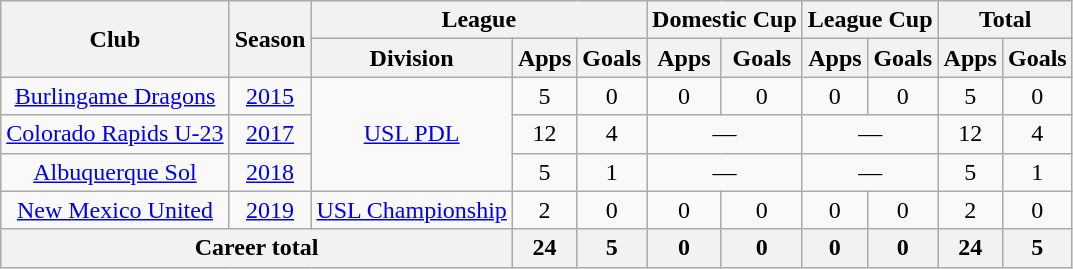<table class="wikitable" style="text-align: center;">
<tr>
<th rowspan="2">Club</th>
<th rowspan="2">Season</th>
<th colspan="3">League</th>
<th colspan="2">Domestic Cup</th>
<th colspan="2">League Cup</th>
<th colspan="2">Total</th>
</tr>
<tr>
<th>Division</th>
<th>Apps</th>
<th>Goals</th>
<th>Apps</th>
<th>Goals</th>
<th>Apps</th>
<th>Goals</th>
<th>Apps</th>
<th>Goals</th>
</tr>
<tr>
<td><a href='#'>Burlingame Dragons</a></td>
<td><a href='#'>2015</a></td>
<td rowspan="3"><a href='#'>USL PDL</a></td>
<td>5</td>
<td>0</td>
<td>0</td>
<td>0</td>
<td>0</td>
<td>0</td>
<td>5</td>
<td>0</td>
</tr>
<tr>
<td><a href='#'>Colorado Rapids U-23</a></td>
<td><a href='#'>2017</a></td>
<td>12</td>
<td>4</td>
<td colspan="2">—</td>
<td colspan="2">—</td>
<td>12</td>
<td>4</td>
</tr>
<tr>
<td><a href='#'>Albuquerque Sol</a></td>
<td><a href='#'>2018</a></td>
<td>5</td>
<td>1</td>
<td colspan="2">—</td>
<td colspan="2">—</td>
<td>5</td>
<td>1</td>
</tr>
<tr>
<td><a href='#'>New Mexico United</a></td>
<td><a href='#'>2019</a></td>
<td><a href='#'>USL Championship</a></td>
<td>2</td>
<td>0</td>
<td>0</td>
<td>0</td>
<td>0</td>
<td>0</td>
<td>2</td>
<td>0</td>
</tr>
<tr>
<th colspan="3">Career total</th>
<th>24</th>
<th>5</th>
<th>0</th>
<th>0</th>
<th>0</th>
<th>0</th>
<th>24</th>
<th>5</th>
</tr>
</table>
